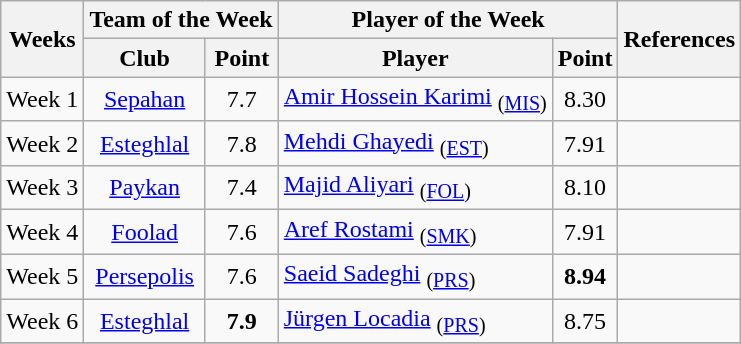<table class="wikitable">
<tr>
<th rowspan="2">Weeks</th>
<th colspan="2">Team of the Week</th>
<th colspan="2">Player of the Week</th>
<th rowspan="2">References</th>
</tr>
<tr>
<th>Club</th>
<th>Point</th>
<th>Player</th>
<th>Point</th>
</tr>
<tr>
<td>Week 1</td>
<td align="center"><a href='#'>Sepahan</a></td>
<td align="center">7.7</td>
<td align="left"> <a href='#'>Amir Hossein Karimi</a> <sub>(<a href='#'>MIS</a>)</sub></td>
<td align="center">8.30</td>
<td align=center></td>
</tr>
<tr>
<td>Week 2</td>
<td align="center"><a href='#'>Esteghlal</a></td>
<td align="center">7.8</td>
<td align="left"> <a href='#'>Mehdi Ghayedi</a> <sub>(<a href='#'>EST</a>)</sub></td>
<td align="center">7.91</td>
<td align=center></td>
</tr>
<tr>
<td>Week 3</td>
<td align="center"><a href='#'>Paykan</a></td>
<td align="center">7.4</td>
<td align="left"> <a href='#'>Majid Aliyari</a> <sub>(<a href='#'>FOL</a>)</sub></td>
<td align="center">8.10</td>
<td align=center></td>
</tr>
<tr>
<td>Week 4</td>
<td align="center"><a href='#'>Foolad</a></td>
<td align="center">7.6</td>
<td align="left"> <a href='#'>Aref Rostami</a> <sub>(<a href='#'>SMK</a>)</sub></td>
<td align="center">7.91</td>
<td align=center></td>
</tr>
<tr>
<td>Week 5</td>
<td align="center"><a href='#'>Persepolis</a></td>
<td align="center">7.6</td>
<td align="left"> <a href='#'>Saeid Sadeghi</a> <sub>(<a href='#'>PRS</a>)</sub></td>
<td align="center"><strong>8.94</strong></td>
<td align=center></td>
</tr>
<tr>
<td>Week 6</td>
<td align="center"><a href='#'>Esteghlal</a></td>
<td align="center"><strong>7.9</strong></td>
<td align="left"> <a href='#'>Jürgen Locadia</a> <sub>(<a href='#'>PRS</a>)</sub></td>
<td align="center">8.75</td>
<td align=center></td>
</tr>
<tr>
</tr>
</table>
